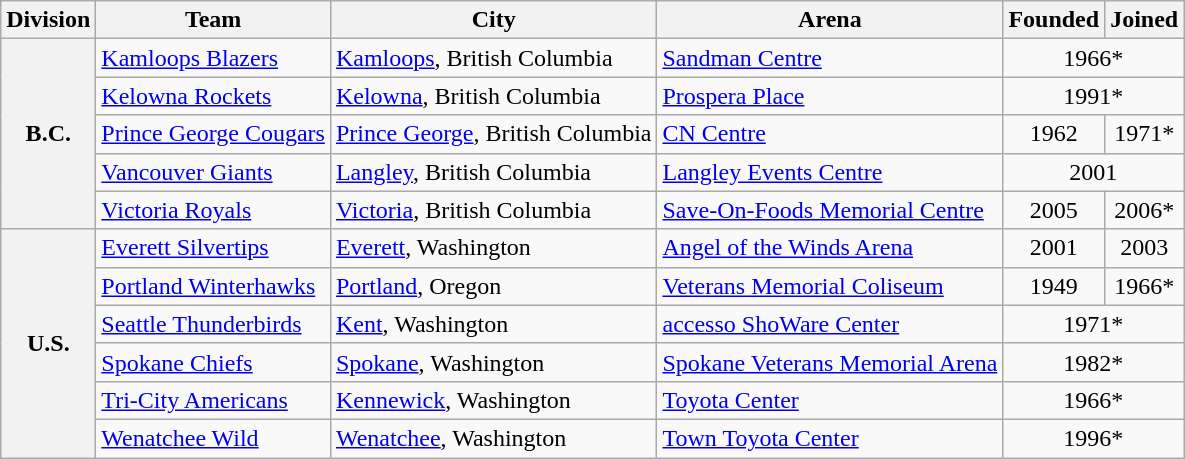<table class="wikitable">
<tr>
<th>Division</th>
<th>Team</th>
<th>City</th>
<th>Arena</th>
<th>Founded</th>
<th>Joined</th>
</tr>
<tr>
<th rowspan="5">B.C.</th>
<td><a href='#'>Kamloops Blazers</a></td>
<td><a href='#'>Kamloops</a>, British Columbia</td>
<td><a href='#'>Sandman Centre</a></td>
<td colspan="2" align=center>1966*</td>
</tr>
<tr>
<td><a href='#'>Kelowna Rockets</a></td>
<td><a href='#'>Kelowna</a>, British Columbia</td>
<td><a href='#'>Prospera Place</a></td>
<td colspan="2" align=center>1991*</td>
</tr>
<tr>
<td><a href='#'>Prince George Cougars</a></td>
<td><a href='#'>Prince George</a>, British Columbia</td>
<td><a href='#'>CN Centre</a></td>
<td align=center>1962</td>
<td align=center>1971*</td>
</tr>
<tr>
<td><a href='#'>Vancouver Giants</a></td>
<td><a href='#'>Langley</a>, British Columbia</td>
<td><a href='#'>Langley Events Centre</a></td>
<td colspan="2" align=center>2001</td>
</tr>
<tr>
<td><a href='#'>Victoria Royals</a></td>
<td><a href='#'>Victoria</a>, British Columbia</td>
<td><a href='#'>Save-On-Foods Memorial Centre</a></td>
<td align=center>2005</td>
<td align=center>2006*</td>
</tr>
<tr>
<th rowspan="6">U.S.</th>
<td><a href='#'>Everett Silvertips</a></td>
<td><a href='#'>Everett</a>, Washington</td>
<td><a href='#'>Angel of the Winds Arena</a></td>
<td align=center>2001</td>
<td align=center>2003</td>
</tr>
<tr>
<td><a href='#'>Portland Winterhawks</a></td>
<td><a href='#'>Portland</a>, Oregon</td>
<td><a href='#'>Veterans Memorial Coliseum</a></td>
<td align=center>1949</td>
<td align=center>1966*</td>
</tr>
<tr>
<td><a href='#'>Seattle Thunderbirds</a></td>
<td><a href='#'>Kent</a>, Washington</td>
<td><a href='#'>accesso ShoWare Center</a></td>
<td colspan="2" align=center>1971*</td>
</tr>
<tr>
<td><a href='#'>Spokane Chiefs</a></td>
<td><a href='#'>Spokane</a>, Washington</td>
<td><a href='#'>Spokane Veterans Memorial Arena</a></td>
<td colspan="2" align=center>1982*</td>
</tr>
<tr>
<td><a href='#'>Tri-City Americans</a></td>
<td><a href='#'>Kennewick</a>, Washington</td>
<td><a href='#'>Toyota Center</a></td>
<td colspan="2" align=center>1966*</td>
</tr>
<tr>
<td><a href='#'>Wenatchee Wild</a></td>
<td><a href='#'>Wenatchee</a>, Washington</td>
<td><a href='#'>Town Toyota Center</a></td>
<td colspan="2" align=center>1996*</td>
</tr>
</table>
